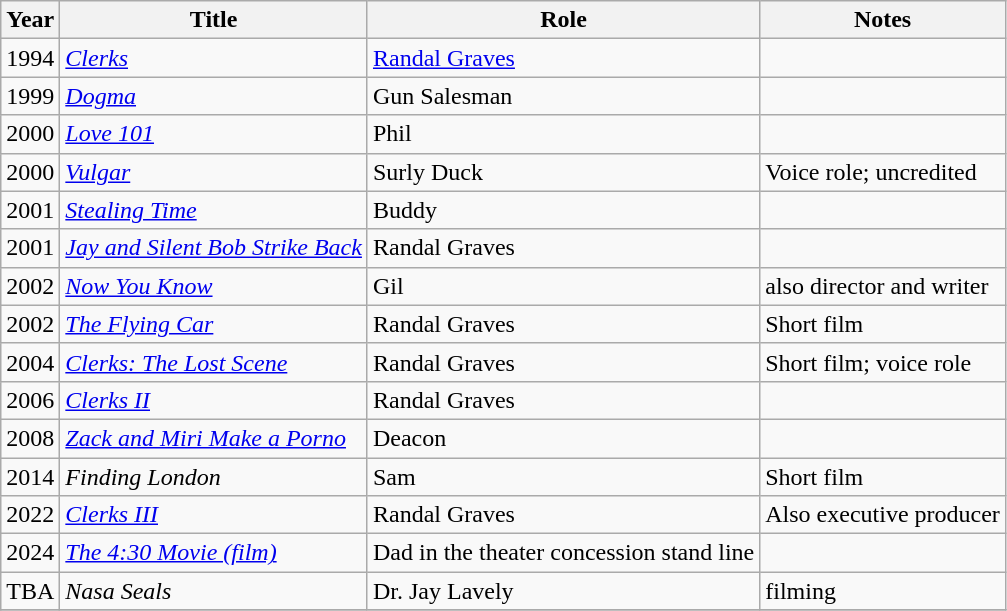<table class="wikitable sortable">
<tr>
<th scope="col">Year</th>
<th scope="col">Title</th>
<th scope="col">Role</th>
<th scope="col" class="unsortable">Notes</th>
</tr>
<tr>
<td>1994</td>
<td scope="row"><em><a href='#'>Clerks</a></em></td>
<td><a href='#'>Randal Graves</a></td>
<td></td>
</tr>
<tr>
<td>1999</td>
<td scope="row"><em><a href='#'>Dogma</a></em></td>
<td>Gun Salesman</td>
<td></td>
</tr>
<tr>
<td>2000</td>
<td scope="row"><em><a href='#'>Love 101</a></em></td>
<td>Phil</td>
<td></td>
</tr>
<tr>
<td>2000</td>
<td scope="row"><em><a href='#'>Vulgar</a></em></td>
<td>Surly Duck</td>
<td>Voice role; uncredited</td>
</tr>
<tr>
<td>2001</td>
<td scope="row"><em><a href='#'>Stealing Time</a></em></td>
<td>Buddy</td>
<td></td>
</tr>
<tr>
<td>2001</td>
<td scope="row"><em><a href='#'>Jay and Silent Bob Strike Back</a></em></td>
<td>Randal Graves</td>
<td></td>
</tr>
<tr>
<td>2002</td>
<td scope="row"><em><a href='#'>Now You Know</a></em></td>
<td>Gil</td>
<td>also director and writer</td>
</tr>
<tr>
<td>2002</td>
<td scope="row"><em><a href='#'>The Flying Car</a></em></td>
<td>Randal Graves</td>
<td>Short film</td>
</tr>
<tr>
<td>2004</td>
<td scope="row"><em><a href='#'>Clerks: The Lost Scene</a></em></td>
<td>Randal Graves</td>
<td>Short film; voice role</td>
</tr>
<tr>
<td>2006</td>
<td scope="row"><em><a href='#'>Clerks II</a></em></td>
<td>Randal Graves</td>
<td></td>
</tr>
<tr>
<td>2008</td>
<td scope="row"><em><a href='#'>Zack and Miri Make a Porno</a></em></td>
<td>Deacon</td>
<td></td>
</tr>
<tr>
<td>2014</td>
<td scope="row"><em>Finding London</em></td>
<td>Sam</td>
<td>Short film</td>
</tr>
<tr>
<td>2022</td>
<td scope="row"><em><a href='#'>Clerks III</a></em></td>
<td>Randal Graves</td>
<td>Also executive producer</td>
</tr>
<tr>
<td>2024</td>
<td scope="row"><em><a href='#'>The 4:30 Movie (film)</a></em></td>
<td>Dad in the theater concession stand line</td>
<td></td>
</tr>
<tr>
<td>TBA</td>
<td scope="row"><em>Nasa Seals</em></td>
<td>Dr. Jay Lavely</td>
<td>filming</td>
</tr>
<tr>
</tr>
</table>
